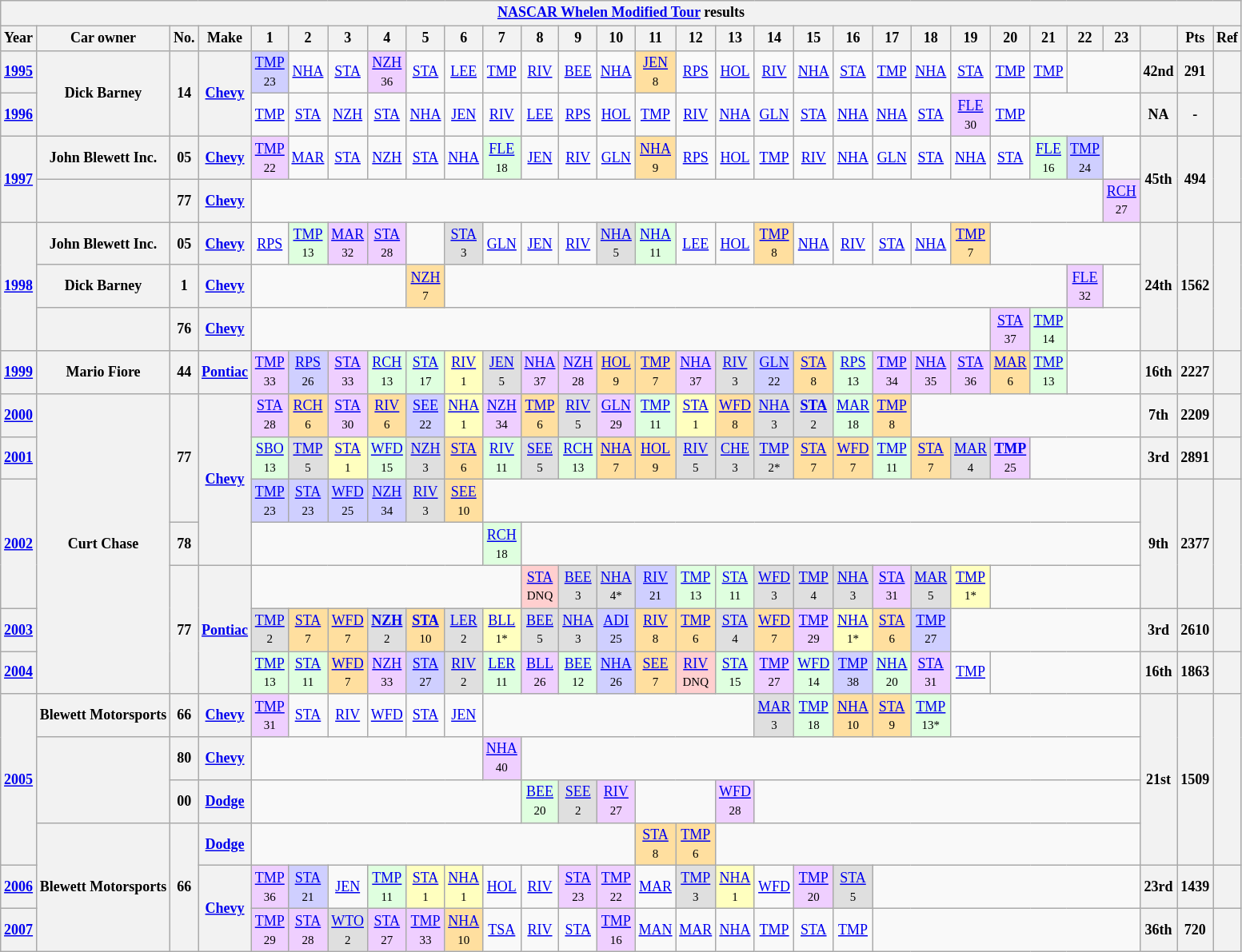<table class="wikitable" style="text-align:center; font-size:75%">
<tr>
<th colspan=38><a href='#'>NASCAR Whelen Modified Tour</a> results</th>
</tr>
<tr>
<th>Year</th>
<th>Car owner</th>
<th>No.</th>
<th>Make</th>
<th>1</th>
<th>2</th>
<th>3</th>
<th>4</th>
<th>5</th>
<th>6</th>
<th>7</th>
<th>8</th>
<th>9</th>
<th>10</th>
<th>11</th>
<th>12</th>
<th>13</th>
<th>14</th>
<th>15</th>
<th>16</th>
<th>17</th>
<th>18</th>
<th>19</th>
<th>20</th>
<th>21</th>
<th>22</th>
<th>23</th>
<th></th>
<th>Pts</th>
<th>Ref</th>
</tr>
<tr>
<th><a href='#'>1995</a></th>
<th rowspan=2>Dick Barney</th>
<th rowspan=2>14</th>
<th rowspan=2><a href='#'>Chevy</a></th>
<td style="background:#CFCFFF;"><a href='#'>TMP</a><br><small>23</small></td>
<td><a href='#'>NHA</a></td>
<td><a href='#'>STA</a></td>
<td style="background:#EFCFFF;"><a href='#'>NZH</a><br><small>36</small></td>
<td><a href='#'>STA</a></td>
<td><a href='#'>LEE</a></td>
<td><a href='#'>TMP</a></td>
<td><a href='#'>RIV</a></td>
<td><a href='#'>BEE</a></td>
<td><a href='#'>NHA</a></td>
<td style="background:#FFDF9F;"><a href='#'>JEN</a><br><small>8</small></td>
<td><a href='#'>RPS</a></td>
<td><a href='#'>HOL</a></td>
<td><a href='#'>RIV</a></td>
<td><a href='#'>NHA</a></td>
<td><a href='#'>STA</a></td>
<td><a href='#'>TMP</a></td>
<td><a href='#'>NHA</a></td>
<td><a href='#'>STA</a></td>
<td><a href='#'>TMP</a></td>
<td><a href='#'>TMP</a></td>
<td colspan=2></td>
<th>42nd</th>
<th>291</th>
<th></th>
</tr>
<tr>
<th><a href='#'>1996</a></th>
<td><a href='#'>TMP</a></td>
<td><a href='#'>STA</a></td>
<td><a href='#'>NZH</a></td>
<td><a href='#'>STA</a></td>
<td><a href='#'>NHA</a></td>
<td><a href='#'>JEN</a></td>
<td><a href='#'>RIV</a></td>
<td><a href='#'>LEE</a></td>
<td><a href='#'>RPS</a></td>
<td><a href='#'>HOL</a></td>
<td><a href='#'>TMP</a></td>
<td><a href='#'>RIV</a></td>
<td><a href='#'>NHA</a></td>
<td><a href='#'>GLN</a></td>
<td><a href='#'>STA</a></td>
<td><a href='#'>NHA</a></td>
<td><a href='#'>NHA</a></td>
<td><a href='#'>STA</a></td>
<td style="background:#EFCFFF;"><a href='#'>FLE</a><br><small>30</small></td>
<td><a href='#'>TMP</a></td>
<td colspan=3></td>
<th>NA</th>
<th>-</th>
<th></th>
</tr>
<tr>
<th rowspan=2><a href='#'>1997</a></th>
<th>John Blewett Inc.</th>
<th>05</th>
<th><a href='#'>Chevy</a></th>
<td style="background:#EFCFFF;"><a href='#'>TMP</a><br><small>22</small></td>
<td><a href='#'>MAR</a></td>
<td><a href='#'>STA</a></td>
<td><a href='#'>NZH</a></td>
<td><a href='#'>STA</a></td>
<td><a href='#'>NHA</a></td>
<td style="background:#DFFFDF;"><a href='#'>FLE</a><br><small>18</small></td>
<td><a href='#'>JEN</a></td>
<td><a href='#'>RIV</a></td>
<td><a href='#'>GLN</a></td>
<td style="background:#FFDF9F;"><a href='#'>NHA</a><br><small>9</small></td>
<td><a href='#'>RPS</a></td>
<td><a href='#'>HOL</a></td>
<td><a href='#'>TMP</a></td>
<td><a href='#'>RIV</a></td>
<td><a href='#'>NHA</a></td>
<td><a href='#'>GLN</a></td>
<td><a href='#'>STA</a></td>
<td><a href='#'>NHA</a></td>
<td><a href='#'>STA</a></td>
<td style="background:#DFFFDF;"><a href='#'>FLE</a><br><small>16</small></td>
<td style="background:#CFCFFF;"><a href='#'>TMP</a><br><small>24</small></td>
<td></td>
<th rowspan=2>45th</th>
<th rowspan=2>494</th>
<th rowspan=2></th>
</tr>
<tr>
<th></th>
<th>77</th>
<th><a href='#'>Chevy</a></th>
<td colspan=22></td>
<td style="background:#EFCFFF;"><a href='#'>RCH</a><br><small>27</small></td>
</tr>
<tr>
<th rowspan=3><a href='#'>1998</a></th>
<th>John Blewett Inc.</th>
<th>05</th>
<th><a href='#'>Chevy</a></th>
<td><a href='#'>RPS</a></td>
<td style="background:#DFFFDF;"><a href='#'>TMP</a><br><small>13</small></td>
<td style="background:#EFCFFF;"><a href='#'>MAR</a><br><small>32</small></td>
<td style="background:#EFCFFF;"><a href='#'>STA</a><br><small>28</small></td>
<td></td>
<td style="background:#DFDFDF;"><a href='#'>STA</a><br><small>3</small></td>
<td><a href='#'>GLN</a></td>
<td><a href='#'>JEN</a></td>
<td><a href='#'>RIV</a></td>
<td style="background:#DFDFDF;"><a href='#'>NHA</a><br><small>5</small></td>
<td style="background:#DFFFDF;"><a href='#'>NHA</a><br><small>11</small></td>
<td><a href='#'>LEE</a></td>
<td><a href='#'>HOL</a></td>
<td style="background:#FFDF9F;"><a href='#'>TMP</a><br><small>8</small></td>
<td><a href='#'>NHA</a></td>
<td><a href='#'>RIV</a></td>
<td><a href='#'>STA</a></td>
<td><a href='#'>NHA</a></td>
<td style="background:#FFDF9F;"><a href='#'>TMP</a><br><small>7</small></td>
<td colspan=4></td>
<th rowspan=3>24th</th>
<th rowspan=3>1562</th>
<th rowspan=3></th>
</tr>
<tr>
<th>Dick Barney</th>
<th>1</th>
<th><a href='#'>Chevy</a></th>
<td colspan=4></td>
<td style="background:#FFDF9F;"><a href='#'>NZH</a><br><small>7</small></td>
<td colspan=16></td>
<td style="background:#EFCFFF;"><a href='#'>FLE</a><br><small>32</small></td>
<td></td>
</tr>
<tr>
<th></th>
<th>76</th>
<th><a href='#'>Chevy</a></th>
<td colspan=19></td>
<td style="background:#EFCFFF;"><a href='#'>STA</a><br><small>37</small></td>
<td style="background:#DFFFDF;"><a href='#'>TMP</a><br><small>14</small></td>
<td colspan=2></td>
</tr>
<tr>
<th><a href='#'>1999</a></th>
<th>Mario Fiore</th>
<th>44</th>
<th><a href='#'>Pontiac</a></th>
<td style="background:#EFCFFF;"><a href='#'>TMP</a><br><small>33</small></td>
<td style="background:#CFCFFF;"><a href='#'>RPS</a><br><small>26</small></td>
<td style="background:#EFCFFF;"><a href='#'>STA</a><br><small>33</small></td>
<td style="background:#DFFFDF;"><a href='#'>RCH</a><br><small>13</small></td>
<td style="background:#DFFFDF;"><a href='#'>STA</a><br><small>17</small></td>
<td style="background:#FFFFBF;"><a href='#'>RIV</a><br><small>1</small></td>
<td style="background:#DFDFDF;"><a href='#'>JEN</a><br><small>5</small></td>
<td style="background:#EFCFFF;"><a href='#'>NHA</a><br><small>37</small></td>
<td style="background:#EFCFFF;"><a href='#'>NZH</a><br><small>28</small></td>
<td style="background:#FFDF9F;"><a href='#'>HOL</a><br><small>9</small></td>
<td style="background:#FFDF9F;"><a href='#'>TMP</a><br><small>7</small></td>
<td style="background:#EFCFFF;"><a href='#'>NHA</a><br><small>37</small></td>
<td style="background:#DFDFDF;"><a href='#'>RIV</a><br><small>3</small></td>
<td style="background:#CFCFFF;"><a href='#'>GLN</a><br><small>22</small></td>
<td style="background:#FFDF9F;"><a href='#'>STA</a><br><small>8</small></td>
<td style="background:#DFFFDF;"><a href='#'>RPS</a><br><small>13</small></td>
<td style="background:#EFCFFF;"><a href='#'>TMP</a><br><small>34</small></td>
<td style="background:#EFCFFF;"><a href='#'>NHA</a><br><small>35</small></td>
<td style="background:#EFCFFF;"><a href='#'>STA</a><br><small>36</small></td>
<td style="background:#FFDF9F;"><a href='#'>MAR</a><br><small>6</small></td>
<td style="background:#DFFFDF;"><a href='#'>TMP</a><br><small>13</small></td>
<td colspan=2></td>
<th>16th</th>
<th>2227</th>
<th></th>
</tr>
<tr>
<th><a href='#'>2000</a></th>
<th rowspan=7>Curt Chase</th>
<th rowspan=3>77</th>
<th rowspan=4><a href='#'>Chevy</a></th>
<td style="background:#EFCFFF;"><a href='#'>STA</a><br><small>28</small></td>
<td style="background:#FFDF9F;"><a href='#'>RCH</a><br><small>6</small></td>
<td style="background:#EFCFFF;"><a href='#'>STA</a><br><small>30</small></td>
<td style="background:#FFDF9F;"><a href='#'>RIV</a><br><small>6</small></td>
<td style="background:#CFCFFF;"><a href='#'>SEE</a><br><small>22</small></td>
<td style="background:#FFFFBF;"><a href='#'>NHA</a><br><small>1</small></td>
<td style="background:#EFCFFF;"><a href='#'>NZH</a><br><small>34</small></td>
<td style="background:#FFDF9F;"><a href='#'>TMP</a><br><small>6</small></td>
<td style="background:#DFDFDF;"><a href='#'>RIV</a><br><small>5</small></td>
<td style="background:#EFCFFF;"><a href='#'>GLN</a><br><small>29</small></td>
<td style="background:#DFFFDF;"><a href='#'>TMP</a><br><small>11</small></td>
<td style="background:#FFFFBF;"><a href='#'>STA</a><br><small>1</small></td>
<td style="background:#FFDF9F;"><a href='#'>WFD</a><br><small>8</small></td>
<td style="background:#DFDFDF;"><a href='#'>NHA</a><br><small>3</small></td>
<td style="background:#DFDFDF;"><strong><a href='#'>STA</a></strong><br><small>2</small></td>
<td style="background:#DFFFDF;"><a href='#'>MAR</a><br><small>18</small></td>
<td style="background:#FFDF9F;"><a href='#'>TMP</a><br><small>8</small></td>
<td colspan=6></td>
<th>7th</th>
<th>2209</th>
<th></th>
</tr>
<tr>
<th><a href='#'>2001</a></th>
<td style="background:#DFFFDF;"><a href='#'>SBO</a><br><small>13</small></td>
<td style="background:#DFDFDF;"><a href='#'>TMP</a><br><small>5</small></td>
<td style="background:#FFFFBF;"><a href='#'>STA</a><br><small>1</small></td>
<td style="background:#DFFFDF;"><a href='#'>WFD</a><br><small>15</small></td>
<td style="background:#DFDFDF;"><a href='#'>NZH</a><br><small>3</small></td>
<td style="background:#FFDF9F;"><a href='#'>STA</a><br><small>6</small></td>
<td style="background:#DFFFDF;"><a href='#'>RIV</a><br><small>11</small></td>
<td style="background:#DFDFDF;"><a href='#'>SEE</a><br><small>5</small></td>
<td style="background:#DFFFDF;"><a href='#'>RCH</a><br><small>13</small></td>
<td style="background:#FFDF9F;"><a href='#'>NHA</a><br><small>7</small></td>
<td style="background:#FFDF9F;"><a href='#'>HOL</a><br><small>9</small></td>
<td style="background:#DFDFDF;"><a href='#'>RIV</a><br><small>5</small></td>
<td style="background:#DFDFDF;"><a href='#'>CHE</a><br><small>3</small></td>
<td style="background:#DFDFDF;"><a href='#'>TMP</a><br><small>2*</small></td>
<td style="background:#FFDF9F;"><a href='#'>STA</a><br><small>7</small></td>
<td style="background:#FFDF9F;"><a href='#'>WFD</a><br><small>7</small></td>
<td style="background:#DFFFDF;"><a href='#'>TMP</a><br><small>11</small></td>
<td style="background:#FFDF9F;"><a href='#'>STA</a><br><small>7</small></td>
<td style="background:#DFDFDF;"><a href='#'>MAR</a><br><small>4</small></td>
<td style="background:#EFCFFF;"><strong><a href='#'>TMP</a></strong><br><small>25</small></td>
<td colspan=3></td>
<th>3rd</th>
<th>2891</th>
<th></th>
</tr>
<tr>
<th rowspan=3><a href='#'>2002</a></th>
<td style="background:#CFCFFF;"><a href='#'>TMP</a><br><small>23</small></td>
<td style="background:#CFCFFF;"><a href='#'>STA</a><br><small>23</small></td>
<td style="background:#CFCFFF;"><a href='#'>WFD</a><br><small>25</small></td>
<td style="background:#CFCFFF;"><a href='#'>NZH</a><br><small>34</small></td>
<td style="background:#DFDFDF;"><a href='#'>RIV</a><br><small>3</small></td>
<td style="background:#FFDF9F;"><a href='#'>SEE</a><br><small>10</small></td>
<td colspan=17></td>
<th rowspan=3>9th</th>
<th rowspan=3>2377</th>
<th rowspan=3></th>
</tr>
<tr>
<th>78</th>
<td colspan=6></td>
<td style="background:#DFFFDF;"><a href='#'>RCH</a><br><small>18</small></td>
<td colspan=16></td>
</tr>
<tr>
<th rowspan=3>77</th>
<th rowspan=3><a href='#'>Pontiac</a></th>
<td colspan=7></td>
<td style="background:#FFCFCF;"><a href='#'>STA</a><br><small>DNQ</small></td>
<td style="background:#DFDFDF;"><a href='#'>BEE</a><br><small>3</small></td>
<td style="background:#DFDFDF;"><a href='#'>NHA</a><br><small>4*</small></td>
<td style="background:#CFCFFF;"><a href='#'>RIV</a><br><small>21</small></td>
<td style="background:#DFFFDF;"><a href='#'>TMP</a><br><small>13</small></td>
<td style="background:#DFFFDF;"><a href='#'>STA</a><br><small>11</small></td>
<td style="background:#DFDFDF;"><a href='#'>WFD</a><br><small>3</small></td>
<td style="background:#DFDFDF;"><a href='#'>TMP</a><br><small>4</small></td>
<td style="background:#DFDFDF;"><a href='#'>NHA</a><br><small>3</small></td>
<td style="background:#EFCFFF;"><a href='#'>STA</a><br><small>31</small></td>
<td style="background:#DFDFDF;"><a href='#'>MAR</a><br><small>5</small></td>
<td style="background:#FFFFBF;"><a href='#'>TMP</a><br><small>1*</small></td>
<td colspan=4></td>
</tr>
<tr>
<th><a href='#'>2003</a></th>
<td style="background:#DFDFDF;"><a href='#'>TMP</a><br><small>2</small></td>
<td style="background:#FFDF9F;"><a href='#'>STA</a><br><small>7</small></td>
<td style="background:#FFDF9F;"><a href='#'>WFD</a><br><small>7</small></td>
<td style="background:#DFDFDF;"><strong><a href='#'>NZH</a></strong><br><small>2</small></td>
<td style="background:#FFDF9F;"><strong><a href='#'>STA</a></strong><br><small>10</small></td>
<td style="background:#DFDFDF;"><a href='#'>LER</a><br><small>2</small></td>
<td style="background:#FFFFBF;"><a href='#'>BLL</a><br><small>1*</small></td>
<td style="background:#DFDFDF;"><a href='#'>BEE</a><br><small>5</small></td>
<td style="background:#DFDFDF;"><a href='#'>NHA</a><br><small>3</small></td>
<td style="background:#CFCFFF;"><a href='#'>ADI</a><br><small>25</small></td>
<td style="background:#FFDF9F;"><a href='#'>RIV</a><br><small>8</small></td>
<td style="background:#FFDF9F;"><a href='#'>TMP</a><br><small>6</small></td>
<td style="background:#DFDFDF;"><a href='#'>STA</a><br><small>4</small></td>
<td style="background:#FFDF9F;"><a href='#'>WFD</a><br><small>7</small></td>
<td style="background:#EFCFFF;"><a href='#'>TMP</a><br><small>29</small></td>
<td style="background:#FFFFBF;"><a href='#'>NHA</a><br><small>1*</small></td>
<td style="background:#FFDF9F;"><a href='#'>STA</a><br><small>6</small></td>
<td style="background:#CFCFFF;"><a href='#'>TMP</a><br><small>27</small></td>
<td colspan=5></td>
<th>3rd</th>
<th>2610</th>
<th></th>
</tr>
<tr>
<th><a href='#'>2004</a></th>
<td style="background:#DFFFDF;"><a href='#'>TMP</a><br><small>13</small></td>
<td style="background:#DFFFDF;"><a href='#'>STA</a><br><small>11</small></td>
<td style="background:#FFDF9F;"><a href='#'>WFD</a><br><small>7</small></td>
<td style="background:#EFCFFF;"><a href='#'>NZH</a><br><small>33</small></td>
<td style="background:#CFCFFF;"><a href='#'>STA</a><br><small>27</small></td>
<td style="background:#DFDFDF;"><a href='#'>RIV</a><br><small>2</small></td>
<td style="background:#DFFFDF;"><a href='#'>LER</a><br><small>11</small></td>
<td style="background:#EFCFFF;"><a href='#'>BLL</a><br><small>26</small></td>
<td style="background:#DFFFDF;"><a href='#'>BEE</a><br><small>12</small></td>
<td style="background:#CFCFFF;"><a href='#'>NHA</a><br><small>26</small></td>
<td style="background:#FFDF9F;"><a href='#'>SEE</a><br><small>7</small></td>
<td style="background:#FFCFCF;"><a href='#'>RIV</a><br><small>DNQ</small></td>
<td style="background:#DFFFDF;"><a href='#'>STA</a><br><small>15</small></td>
<td style="background:#EFCFFF;"><a href='#'>TMP</a><br><small>27</small></td>
<td style="background:#DFFFDF;"><a href='#'>WFD</a><br><small>14</small></td>
<td style="background:#CFCFFF;"><a href='#'>TMP</a><br><small>38</small></td>
<td style="background:#DFFFDF;"><a href='#'>NHA</a><br><small>20</small></td>
<td style="background:#EFCFFF;"><a href='#'>STA</a><br><small>31</small></td>
<td><a href='#'>TMP</a></td>
<td colspan=4></td>
<th>16th</th>
<th>1863</th>
<th></th>
</tr>
<tr>
<th rowspan=4><a href='#'>2005</a></th>
<th>Blewett Motorsports</th>
<th>66</th>
<th><a href='#'>Chevy</a></th>
<td style="background:#EFCFFF;"><a href='#'>TMP</a><br><small>31</small></td>
<td><a href='#'>STA</a></td>
<td><a href='#'>RIV</a></td>
<td><a href='#'>WFD</a></td>
<td><a href='#'>STA</a></td>
<td><a href='#'>JEN</a></td>
<td colspan=7></td>
<td style="background:#DFDFDF;"><a href='#'>MAR</a><br><small>3</small></td>
<td style="background:#DFFFDF;"><a href='#'>TMP</a><br><small>18</small></td>
<td style="background:#FFDF9F;"><a href='#'>NHA</a><br><small>10</small></td>
<td style="background:#FFDF9F;"><a href='#'>STA</a><br><small>9</small></td>
<td style="background:#DFFFDF;"><a href='#'>TMP</a><br><small>13*</small></td>
<td colspan=5></td>
<th rowspan=4>21st</th>
<th rowspan=4>1509</th>
<th rowspan=4></th>
</tr>
<tr>
<th rowspan=2></th>
<th>80</th>
<th><a href='#'>Chevy</a></th>
<td colspan=6></td>
<td style="background:#EFCFFF;"><a href='#'>NHA</a><br><small>40</small></td>
<td colspan=16></td>
</tr>
<tr>
<th>00</th>
<th><a href='#'>Dodge</a></th>
<td colspan=7></td>
<td style="background:#DFFFDF;"><a href='#'>BEE</a><br><small>20</small></td>
<td style="background:#DFDFDF;"><a href='#'>SEE</a><br><small>2</small></td>
<td style="background:#EFCFFF;"><a href='#'>RIV</a><br><small>27</small></td>
<td colspan=2></td>
<td style="background:#EFCFFF;"><a href='#'>WFD</a><br><small>28</small></td>
<td colspan=10></td>
</tr>
<tr>
<th rowspan=3>Blewett Motorsports</th>
<th rowspan=3>66</th>
<th><a href='#'>Dodge</a></th>
<td colspan=10></td>
<td style="background:#FFDF9F;"><a href='#'>STA</a><br><small>8</small></td>
<td style="background:#FFDF9F;"><a href='#'>TMP</a><br><small>6</small></td>
<td colspan=11></td>
</tr>
<tr>
<th><a href='#'>2006</a></th>
<th rowspan=2><a href='#'>Chevy</a></th>
<td style="background:#EFCFFF;"><a href='#'>TMP</a><br><small>36</small></td>
<td style="background:#CFCFFF;"><a href='#'>STA</a><br><small>21</small></td>
<td><a href='#'>JEN</a></td>
<td style="background:#DFFFDF;"><a href='#'>TMP</a><br><small>11</small></td>
<td style="background:#FFFFBF;"><a href='#'>STA</a><br><small>1</small></td>
<td style="background:#FFFFBF;"><a href='#'>NHA</a><br><small>1</small></td>
<td><a href='#'>HOL</a></td>
<td><a href='#'>RIV</a></td>
<td style="background:#EFCFFF;"><a href='#'>STA</a><br><small>23</small></td>
<td style="background:#EFCFFF;"><a href='#'>TMP</a><br><small>22</small></td>
<td><a href='#'>MAR</a></td>
<td style="background:#DFDFDF;"><a href='#'>TMP</a><br><small>3</small></td>
<td style="background:#FFFFBF;"><a href='#'>NHA</a><br><small>1</small></td>
<td><a href='#'>WFD</a></td>
<td style="background:#EFCFFF;"><a href='#'>TMP</a><br><small>20</small></td>
<td style="background:#DFDFDF;"><a href='#'>STA</a><br><small>5</small></td>
<td colspan=7></td>
<th>23rd</th>
<th>1439</th>
<th></th>
</tr>
<tr>
<th><a href='#'>2007</a></th>
<td style="background:#EFCFFF;"><a href='#'>TMP</a><br><small>29</small></td>
<td style="background:#EFCFFF;"><a href='#'>STA</a><br><small>28</small></td>
<td style="background:#DFDFDF;"><a href='#'>WTO</a><br><small>2</small></td>
<td style="background:#EFCFFF;"><a href='#'>STA</a><br><small>27</small></td>
<td style="background:#EFCFFF;"><a href='#'>TMP</a><br><small>33</small></td>
<td style="background:#FFDF9F;"><a href='#'>NHA</a><br><small>10</small></td>
<td><a href='#'>TSA</a></td>
<td><a href='#'>RIV</a></td>
<td><a href='#'>STA</a></td>
<td style="background:#EFCFFF;"><a href='#'>TMP</a><br><small>16</small></td>
<td><a href='#'>MAN</a></td>
<td><a href='#'>MAR</a></td>
<td><a href='#'>NHA</a></td>
<td><a href='#'>TMP</a></td>
<td><a href='#'>STA</a></td>
<td><a href='#'>TMP</a></td>
<td colspan=7></td>
<th>36th</th>
<th>720</th>
<th></th>
</tr>
</table>
